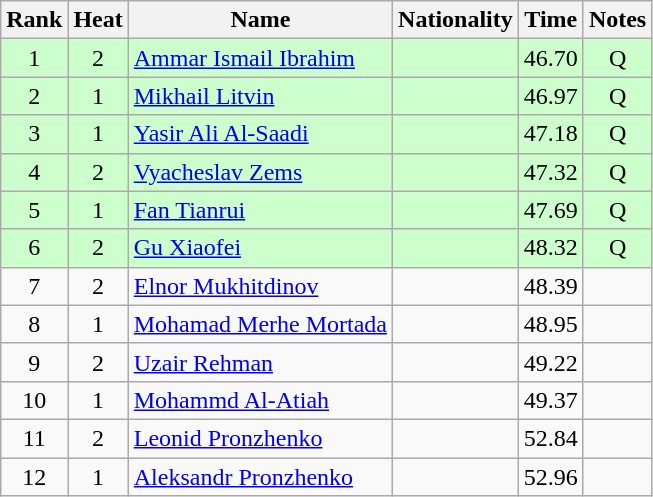<table class="wikitable sortable" style="text-align:center">
<tr>
<th>Rank</th>
<th>Heat</th>
<th>Name</th>
<th>Nationality</th>
<th>Time</th>
<th>Notes</th>
</tr>
<tr bgcolor=ccffcc>
<td>1</td>
<td>2</td>
<td align=left><a href='#'>Ammar Ismail Ibrahim</a></td>
<td align=left></td>
<td>46.70</td>
<td>Q</td>
</tr>
<tr bgcolor=ccffcc>
<td>2</td>
<td>1</td>
<td align=left><a href='#'>Mikhail Litvin</a></td>
<td align=left></td>
<td>46.97</td>
<td>Q</td>
</tr>
<tr bgcolor=ccffcc>
<td>3</td>
<td>1</td>
<td align=left><a href='#'>Yasir Ali Al-Saadi</a></td>
<td align=left></td>
<td>47.18</td>
<td>Q</td>
</tr>
<tr bgcolor=ccffcc>
<td>4</td>
<td>2</td>
<td align=left><a href='#'>Vyacheslav Zems</a></td>
<td align=left></td>
<td>47.32</td>
<td>Q</td>
</tr>
<tr bgcolor=ccffcc>
<td>5</td>
<td>1</td>
<td align=left><a href='#'>Fan Tianrui</a></td>
<td align=left></td>
<td>47.69</td>
<td>Q</td>
</tr>
<tr bgcolor=ccffcc>
<td>6</td>
<td>2</td>
<td align=left><a href='#'>Gu Xiaofei</a></td>
<td align=left></td>
<td>48.32</td>
<td>Q</td>
</tr>
<tr>
<td>7</td>
<td>2</td>
<td align=left><a href='#'>Elnor Mukhitdinov</a></td>
<td align=left></td>
<td>48.39</td>
<td></td>
</tr>
<tr>
<td>8</td>
<td>1</td>
<td align=left><a href='#'>Mohamad Merhe Mortada</a></td>
<td align=left></td>
<td>48.95</td>
<td></td>
</tr>
<tr>
<td>9</td>
<td>2</td>
<td align=left><a href='#'>Uzair Rehman</a></td>
<td align=left></td>
<td>49.22</td>
<td></td>
</tr>
<tr>
<td>10</td>
<td>1</td>
<td align=left><a href='#'>Mohammd Al-Atiah</a></td>
<td align=left></td>
<td>49.37</td>
<td></td>
</tr>
<tr>
<td>11</td>
<td>2</td>
<td align=left><a href='#'>Leonid Pronzhenko</a></td>
<td align=left></td>
<td>52.84</td>
<td></td>
</tr>
<tr>
<td>12</td>
<td>1</td>
<td align=left><a href='#'>Aleksandr Pronzhenko</a></td>
<td align=left></td>
<td>52.96</td>
<td></td>
</tr>
</table>
